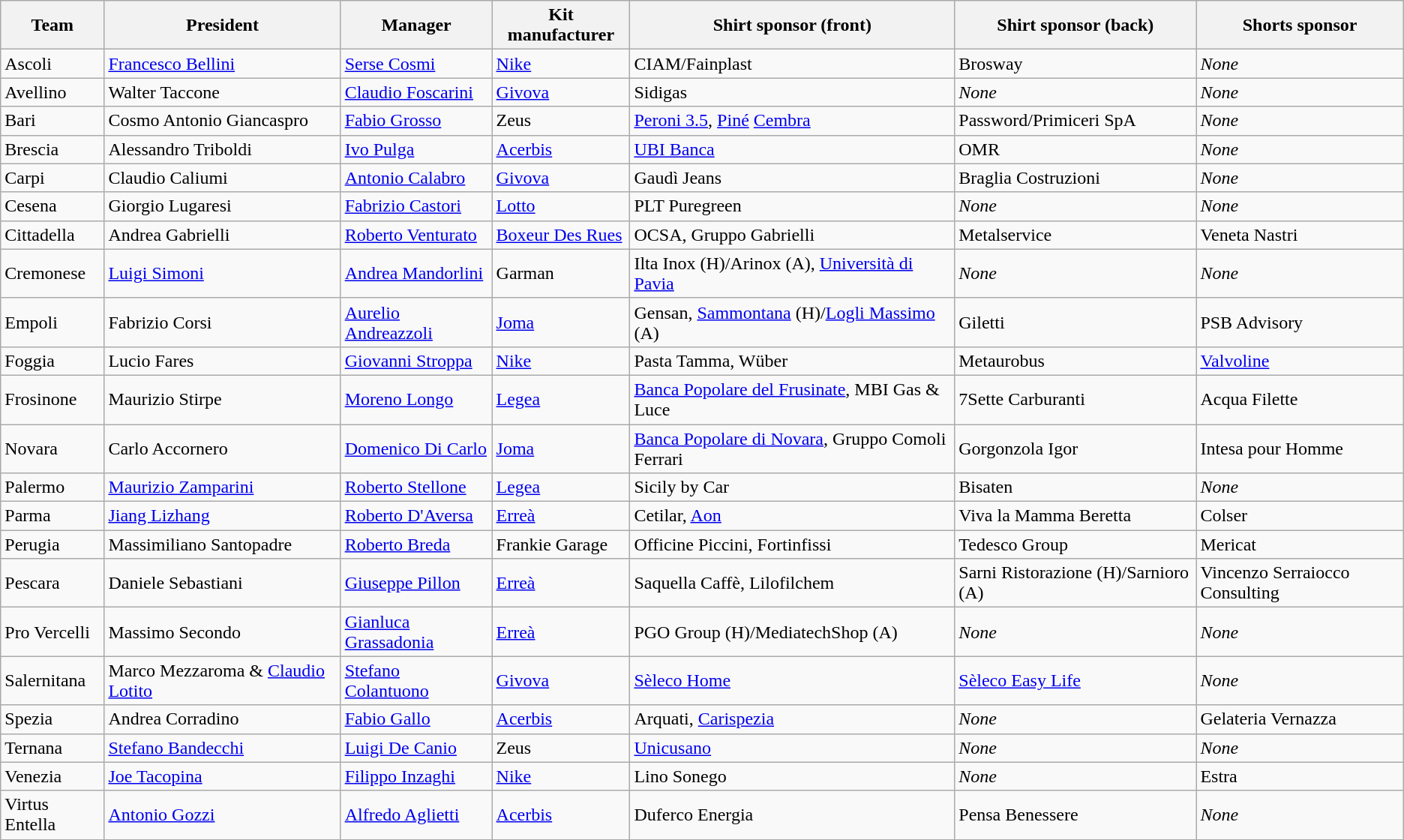<table class="wikitable sortable">
<tr>
<th>Team</th>
<th>President</th>
<th>Manager</th>
<th>Kit manufacturer</th>
<th>Shirt sponsor (front)</th>
<th>Shirt sponsor (back)</th>
<th>Shorts sponsor</th>
</tr>
<tr>
<td>Ascoli</td>
<td> <a href='#'>Francesco Bellini</a></td>
<td> <a href='#'>Serse Cosmi</a></td>
<td><a href='#'>Nike</a></td>
<td>CIAM/Fainplast</td>
<td>Brosway</td>
<td><em>None</em></td>
</tr>
<tr>
<td>Avellino</td>
<td> Walter Taccone</td>
<td> <a href='#'>Claudio Foscarini</a></td>
<td><a href='#'>Givova</a></td>
<td>Sidigas</td>
<td><em>None</em></td>
<td><em>None</em></td>
</tr>
<tr>
<td>Bari</td>
<td> Cosmo Antonio Giancaspro</td>
<td> <a href='#'>Fabio Grosso</a></td>
<td>Zeus</td>
<td><a href='#'>Peroni 3.5</a>, <a href='#'>Piné</a> <a href='#'>Cembra</a></td>
<td>Password/Primiceri SpA</td>
<td><em>None</em></td>
</tr>
<tr>
<td>Brescia</td>
<td> Alessandro Triboldi</td>
<td> <a href='#'>Ivo Pulga</a></td>
<td><a href='#'>Acerbis</a></td>
<td><a href='#'>UBI Banca</a></td>
<td>OMR</td>
<td><em>None</em></td>
</tr>
<tr>
<td>Carpi</td>
<td> Claudio Caliumi</td>
<td> <a href='#'>Antonio Calabro</a></td>
<td><a href='#'>Givova</a></td>
<td>Gaudì Jeans</td>
<td>Braglia Costruzioni</td>
<td><em>None</em></td>
</tr>
<tr>
<td>Cesena</td>
<td> Giorgio Lugaresi</td>
<td> <a href='#'>Fabrizio Castori</a></td>
<td><a href='#'>Lotto</a></td>
<td>PLT Puregreen</td>
<td><em>None</em></td>
<td><em>None</em></td>
</tr>
<tr>
<td>Cittadella</td>
<td> Andrea Gabrielli</td>
<td> <a href='#'>Roberto Venturato</a></td>
<td><a href='#'>Boxeur Des Rues</a></td>
<td>OCSA, Gruppo Gabrielli</td>
<td>Metalservice</td>
<td>Veneta Nastri</td>
</tr>
<tr>
<td>Cremonese</td>
<td> <a href='#'>Luigi Simoni</a></td>
<td> <a href='#'>Andrea Mandorlini</a></td>
<td>Garman</td>
<td>Ilta Inox (H)/Arinox (A), <a href='#'>Università di Pavia</a></td>
<td><em>None</em></td>
<td><em>None</em></td>
</tr>
<tr>
<td>Empoli</td>
<td> Fabrizio Corsi</td>
<td> <a href='#'>Aurelio Andreazzoli</a></td>
<td><a href='#'>Joma</a></td>
<td>Gensan, <a href='#'>Sammontana</a> (H)/<a href='#'>Logli Massimo</a> (A)</td>
<td>Giletti</td>
<td>PSB Advisory</td>
</tr>
<tr>
<td>Foggia</td>
<td> Lucio Fares</td>
<td> <a href='#'>Giovanni Stroppa</a></td>
<td><a href='#'>Nike</a></td>
<td>Pasta Tamma, Wüber</td>
<td>Metaurobus</td>
<td><a href='#'>Valvoline</a></td>
</tr>
<tr>
<td>Frosinone</td>
<td> Maurizio Stirpe</td>
<td> <a href='#'>Moreno Longo</a></td>
<td><a href='#'>Legea</a></td>
<td><a href='#'>Banca Popolare del Frusinate</a>, MBI Gas & Luce</td>
<td>7Sette Carburanti</td>
<td>Acqua Filette</td>
</tr>
<tr>
<td>Novara</td>
<td> Carlo Accornero</td>
<td> <a href='#'>Domenico Di Carlo</a></td>
<td><a href='#'>Joma</a></td>
<td><a href='#'>Banca Popolare di Novara</a>, Gruppo Comoli Ferrari</td>
<td>Gorgonzola Igor</td>
<td>Intesa pour Homme</td>
</tr>
<tr>
<td>Palermo</td>
<td> <a href='#'>Maurizio Zamparini</a></td>
<td> <a href='#'>Roberto Stellone</a></td>
<td><a href='#'>Legea</a></td>
<td>Sicily by Car</td>
<td>Bisaten</td>
<td><em>None</em></td>
</tr>
<tr>
<td>Parma</td>
<td> <a href='#'>Jiang Lizhang</a></td>
<td> <a href='#'>Roberto D'Aversa</a></td>
<td><a href='#'>Erreà</a></td>
<td>Cetilar, <a href='#'>Aon</a></td>
<td>Viva la Mamma Beretta</td>
<td>Colser</td>
</tr>
<tr>
<td>Perugia</td>
<td> Massimiliano Santopadre</td>
<td> <a href='#'>Roberto Breda</a></td>
<td>Frankie Garage</td>
<td>Officine Piccini, Fortinfissi</td>
<td>Tedesco Group</td>
<td>Mericat</td>
</tr>
<tr>
<td>Pescara</td>
<td> Daniele Sebastiani</td>
<td> <a href='#'>Giuseppe Pillon</a></td>
<td><a href='#'>Erreà</a></td>
<td>Saquella Caffè, Lilofilchem</td>
<td>Sarni Ristorazione (H)/Sarnioro (A)</td>
<td>Vincenzo Serraiocco Consulting</td>
</tr>
<tr>
<td>Pro Vercelli</td>
<td> Massimo Secondo</td>
<td> <a href='#'>Gianluca Grassadonia</a></td>
<td><a href='#'>Erreà</a></td>
<td>PGO Group (H)/MediatechShop (A)</td>
<td><em>None</em></td>
<td><em>None</em></td>
</tr>
<tr>
<td>Salernitana</td>
<td> Marco Mezzaroma & <a href='#'>Claudio Lotito</a></td>
<td> <a href='#'>Stefano Colantuono</a></td>
<td><a href='#'>Givova</a></td>
<td><a href='#'>Sèleco Home</a></td>
<td><a href='#'>Sèleco Easy Life</a></td>
<td><em>None</em></td>
</tr>
<tr>
<td>Spezia</td>
<td> Andrea Corradino</td>
<td> <a href='#'>Fabio Gallo</a></td>
<td><a href='#'>Acerbis</a></td>
<td>Arquati, <a href='#'>Carispezia</a></td>
<td><em>None</em></td>
<td>Gelateria Vernazza</td>
</tr>
<tr>
<td>Ternana</td>
<td> <a href='#'>Stefano Bandecchi</a></td>
<td> <a href='#'>Luigi De Canio</a></td>
<td>Zeus</td>
<td><a href='#'>Unicusano</a></td>
<td><em>None</em></td>
<td><em>None</em></td>
</tr>
<tr>
<td>Venezia</td>
<td> <a href='#'>Joe Tacopina</a></td>
<td> <a href='#'>Filippo Inzaghi</a></td>
<td><a href='#'>Nike</a></td>
<td>Lino Sonego</td>
<td><em>None</em></td>
<td>Estra</td>
</tr>
<tr>
<td>Virtus Entella</td>
<td> <a href='#'>Antonio Gozzi</a></td>
<td> <a href='#'>Alfredo Aglietti</a></td>
<td><a href='#'>Acerbis</a></td>
<td>Duferco Energia</td>
<td>Pensa Benessere</td>
<td><em>None</em></td>
</tr>
</table>
